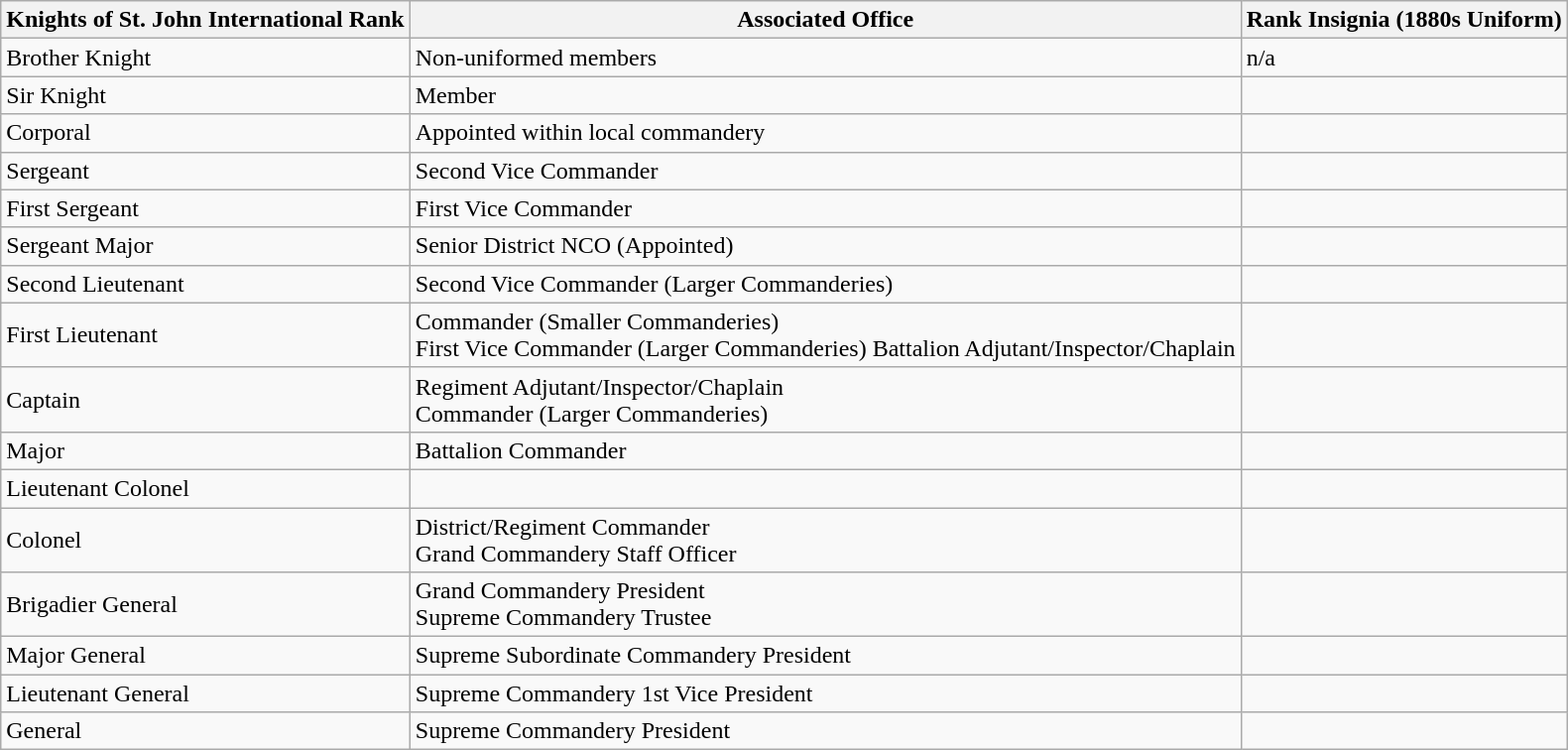<table class="wikitable">
<tr>
<th>Knights of St. John International Rank</th>
<th>Associated Office</th>
<th>Rank Insignia (1880s Uniform)</th>
</tr>
<tr>
<td>Brother Knight</td>
<td>Non-uniformed members</td>
<td>n/a</td>
</tr>
<tr>
<td>Sir Knight</td>
<td>Member</td>
<td></td>
</tr>
<tr>
<td>Corporal</td>
<td>Appointed within local commandery</td>
<td></td>
</tr>
<tr>
<td>Sergeant</td>
<td>Second Vice Commander</td>
<td></td>
</tr>
<tr>
<td>First Sergeant</td>
<td>First Vice Commander</td>
<td></td>
</tr>
<tr>
<td>Sergeant Major</td>
<td>Senior District NCO (Appointed)</td>
<td></td>
</tr>
<tr>
<td>Second Lieutenant</td>
<td>Second Vice Commander (Larger Commanderies)</td>
<td></td>
</tr>
<tr>
<td>First Lieutenant</td>
<td>Commander (Smaller Commanderies)<br>First Vice Commander (Larger Commanderies)
Battalion Adjutant/Inspector/Chaplain</td>
<td></td>
</tr>
<tr>
<td>Captain</td>
<td>Regiment Adjutant/Inspector/Chaplain<br>Commander (Larger Commanderies)</td>
<td></td>
</tr>
<tr>
<td>Major</td>
<td>Battalion Commander</td>
<td></td>
</tr>
<tr>
<td>Lieutenant Colonel</td>
<td></td>
<td></td>
</tr>
<tr>
<td>Colonel</td>
<td>District/Regiment Commander<br>Grand Commandery Staff Officer</td>
<td></td>
</tr>
<tr>
<td>Brigadier General</td>
<td>Grand Commandery President<br>Supreme Commandery Trustee</td>
<td></td>
</tr>
<tr>
<td>Major General</td>
<td>Supreme Subordinate Commandery President</td>
<td></td>
</tr>
<tr>
<td>Lieutenant General</td>
<td>Supreme Commandery 1st Vice President</td>
<td></td>
</tr>
<tr>
<td>General</td>
<td>Supreme Commandery President</td>
<td></td>
</tr>
</table>
